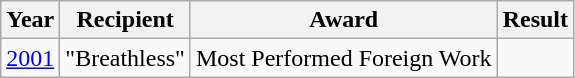<table class="wikitable">
<tr>
<th>Year</th>
<th>Recipient</th>
<th>Award</th>
<th>Result</th>
</tr>
<tr>
<td><a href='#'>2001</a></td>
<td rowspan="4">"Breathless"</td>
<td>Most Performed Foreign Work</td>
<td></td>
</tr>
</table>
